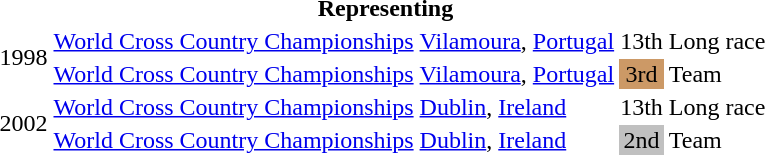<table>
<tr>
<th colspan="6">Representing </th>
</tr>
<tr>
<td rowspan=2>1998</td>
<td><a href='#'>World Cross Country Championships</a></td>
<td><a href='#'>Vilamoura</a>, <a href='#'>Portugal</a></td>
<td>13th</td>
<td>Long race</td>
<td></td>
</tr>
<tr>
<td><a href='#'>World Cross Country Championships</a></td>
<td><a href='#'>Vilamoura</a>, <a href='#'>Portugal</a></td>
<td bgcolor="cc9966" align="center">3rd</td>
<td>Team</td>
<td></td>
</tr>
<tr>
<td rowspan=2>2002</td>
<td><a href='#'>World Cross Country Championships</a></td>
<td><a href='#'>Dublin</a>, <a href='#'>Ireland</a></td>
<td align="center">13th</td>
<td>Long race</td>
<td></td>
</tr>
<tr>
<td><a href='#'>World Cross Country Championships</a></td>
<td><a href='#'>Dublin</a>, <a href='#'>Ireland</a></td>
<td bgcolor="silver" align="center">2nd</td>
<td>Team</td>
<td></td>
</tr>
</table>
